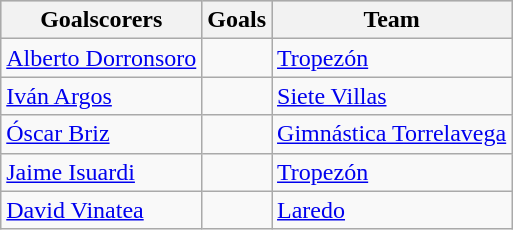<table class="wikitable sortable" class="wikitable">
<tr style="background:#ccc; text-align:center;">
<th>Goalscorers</th>
<th>Goals</th>
<th>Team</th>
</tr>
<tr>
<td> <a href='#'>Alberto Dorronsoro</a></td>
<td></td>
<td><a href='#'>Tropezón</a></td>
</tr>
<tr>
<td> <a href='#'>Iván Argos</a></td>
<td></td>
<td><a href='#'>Siete Villas</a></td>
</tr>
<tr>
<td> <a href='#'>Óscar Briz</a></td>
<td></td>
<td><a href='#'>Gimnástica Torrelavega</a></td>
</tr>
<tr>
<td> <a href='#'>Jaime Isuardi</a></td>
<td></td>
<td><a href='#'>Tropezón</a></td>
</tr>
<tr>
<td> <a href='#'>David Vinatea</a></td>
<td></td>
<td><a href='#'>Laredo</a></td>
</tr>
</table>
